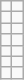<table class="wikitable">
<tr>
<td></td>
<td></td>
</tr>
<tr>
<td></td>
<td></td>
</tr>
<tr>
<td></td>
<td></td>
</tr>
<tr>
<td></td>
<td></td>
</tr>
<tr>
<td></td>
<td></td>
</tr>
<tr>
<td></td>
<td></td>
</tr>
<tr>
<td></td>
<td></td>
</tr>
</table>
